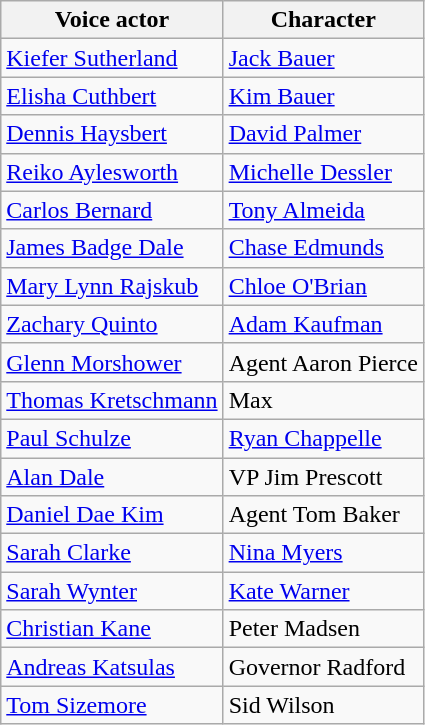<table class="wikitable">
<tr>
<th>Voice actor</th>
<th>Character</th>
</tr>
<tr>
<td><a href='#'>Kiefer Sutherland</a></td>
<td><a href='#'>Jack Bauer</a></td>
</tr>
<tr>
<td><a href='#'>Elisha Cuthbert</a></td>
<td><a href='#'>Kim Bauer</a></td>
</tr>
<tr>
<td><a href='#'>Dennis Haysbert</a></td>
<td><a href='#'>David Palmer</a></td>
</tr>
<tr>
<td><a href='#'>Reiko Aylesworth</a></td>
<td><a href='#'>Michelle Dessler</a></td>
</tr>
<tr>
<td><a href='#'>Carlos Bernard</a></td>
<td><a href='#'>Tony Almeida</a></td>
</tr>
<tr>
<td><a href='#'>James Badge Dale</a></td>
<td><a href='#'>Chase Edmunds</a></td>
</tr>
<tr>
<td><a href='#'>Mary Lynn Rajskub</a></td>
<td><a href='#'>Chloe O'Brian</a></td>
</tr>
<tr>
<td><a href='#'>Zachary Quinto</a></td>
<td><a href='#'>Adam Kaufman</a></td>
</tr>
<tr>
<td><a href='#'>Glenn Morshower</a></td>
<td>Agent Aaron Pierce</td>
</tr>
<tr>
<td><a href='#'>Thomas Kretschmann</a></td>
<td>Max</td>
</tr>
<tr>
<td><a href='#'>Paul Schulze</a></td>
<td><a href='#'>Ryan Chappelle</a></td>
</tr>
<tr>
<td><a href='#'>Alan Dale</a></td>
<td>VP Jim Prescott</td>
</tr>
<tr>
<td><a href='#'>Daniel Dae Kim</a></td>
<td>Agent Tom Baker</td>
</tr>
<tr>
<td><a href='#'>Sarah Clarke</a></td>
<td><a href='#'>Nina Myers</a></td>
</tr>
<tr>
<td><a href='#'>Sarah Wynter</a></td>
<td><a href='#'>Kate Warner</a></td>
</tr>
<tr>
<td><a href='#'>Christian Kane</a></td>
<td>Peter Madsen</td>
</tr>
<tr>
<td><a href='#'>Andreas Katsulas</a></td>
<td>Governor Radford</td>
</tr>
<tr>
<td><a href='#'>Tom Sizemore</a></td>
<td>Sid Wilson</td>
</tr>
</table>
